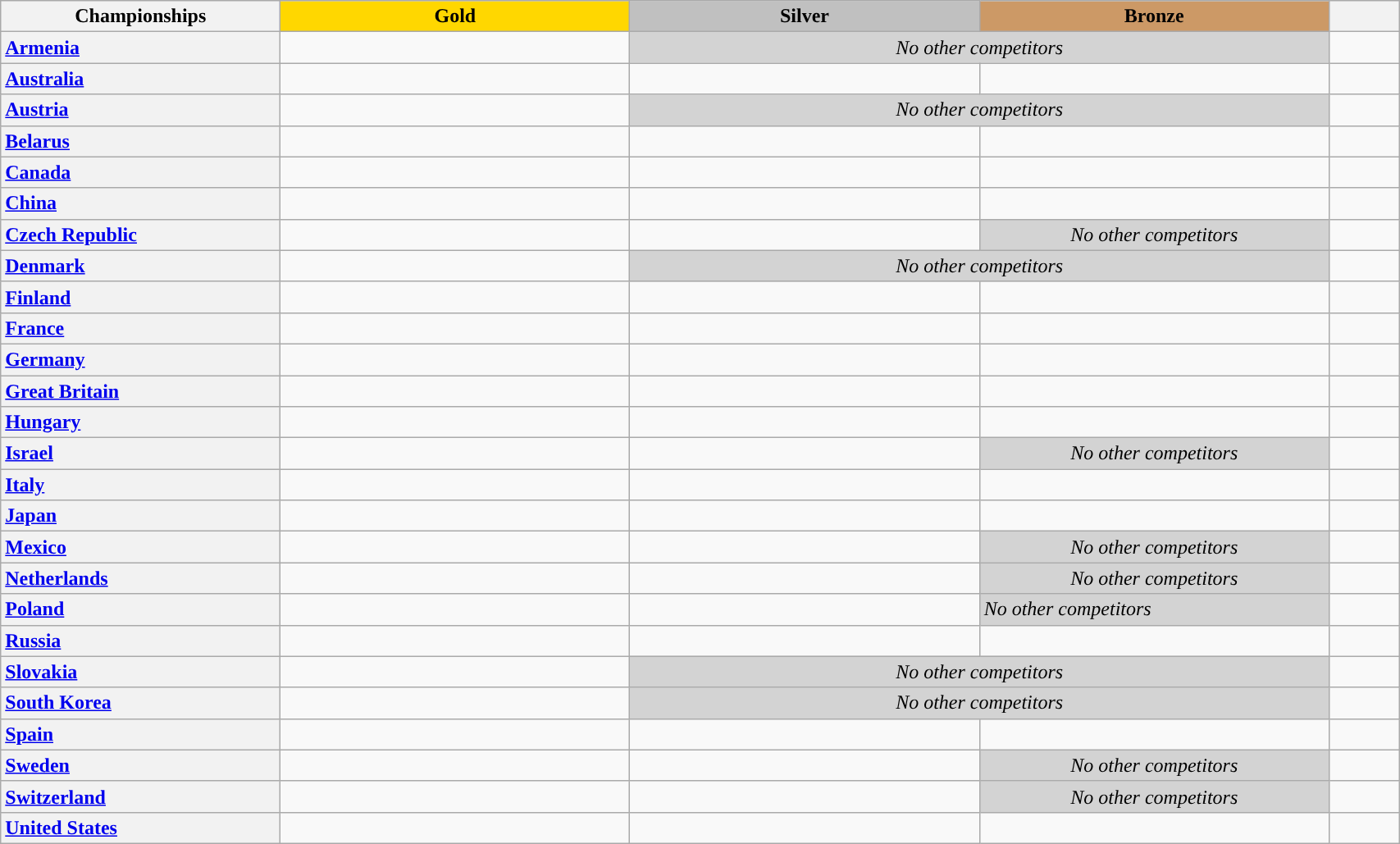<table class="wikitable unsortable" style="text-align:left; width:90%;">
<tr>
<th scope="col" style="text-align:center; width:20%;">Championships</th>
<td scope="col" style="text-align:center; width:25%; background:gold"><strong>Gold</strong></td>
<td scope="col" style="text-align:center; width:25%; background:silver"><strong>Silver</strong></td>
<td scope="col" style="text-align:center; width:25%; background:#c96"><strong>Bronze</strong></td>
<th scope="col" style="text-align:center; width:5%;"></th>
</tr>
<tr>
<th scope="row" style="text-align:left"> <a href='#'>Armenia</a></th>
<td></td>
<td colspan=2 align="center" bgcolor="lightgray"><em>No other competitors</em></td>
<td></td>
</tr>
<tr>
<th scope="row" style="text-align:left"> <a href='#'>Australia</a></th>
<td></td>
<td></td>
<td></td>
<td></td>
</tr>
<tr>
<th scope="row" style="text-align:left"> <a href='#'>Austria</a></th>
<td></td>
<td colspan=2 align="center" bgcolor="lightgray"><em>No other competitors</em></td>
<td></td>
</tr>
<tr>
<th scope="row" style="text-align:left"> <a href='#'>Belarus</a></th>
<td></td>
<td></td>
<td></td>
<td></td>
</tr>
<tr>
<th scope="row" style="text-align:left"> <a href='#'>Canada</a></th>
<td></td>
<td></td>
<td></td>
<td></td>
</tr>
<tr>
<th scope="row" style="text-align:left"> <a href='#'>China</a></th>
<td></td>
<td></td>
<td></td>
<td></td>
</tr>
<tr>
<th scope="row" style="text-align:left"> <a href='#'>Czech Republic</a></th>
<td></td>
<td></td>
<td align="center" bgcolor="lightgray"><em>No other competitors</em></td>
<td></td>
</tr>
<tr>
<th scope="row" style="text-align:left"> <a href='#'>Denmark</a></th>
<td></td>
<td colspan=2 align="center" bgcolor="lightgray"><em>No other competitors</em></td>
<td></td>
</tr>
<tr>
<th scope="row" style="text-align:left"> <a href='#'>Finland</a></th>
<td></td>
<td></td>
<td></td>
<td></td>
</tr>
<tr>
<th scope="row" style="text-align:left"> <a href='#'>France</a></th>
<td></td>
<td></td>
<td></td>
<td></td>
</tr>
<tr>
<th scope="row" style="text-align:left"> <a href='#'>Germany</a></th>
<td></td>
<td></td>
<td></td>
</tr>
<tr>
<th scope="row" style="text-align:left"> <a href='#'>Great Britain</a></th>
<td></td>
<td></td>
<td></td>
<td></td>
</tr>
<tr>
<th scope="row" style="text-align:left"> <a href='#'>Hungary</a></th>
<td></td>
<td></td>
<td></td>
<td></td>
</tr>
<tr>
<th scope="row" style="text-align:left"> <a href='#'>Israel</a></th>
<td></td>
<td></td>
<td align="center" bgcolor="lightgray"><em>No other competitors</em></td>
<td></td>
</tr>
<tr>
<th scope="row" style="text-align:left"> <a href='#'>Italy</a></th>
<td></td>
<td></td>
<td></td>
<td></td>
</tr>
<tr>
<th scope="row" style="text-align:left"> <a href='#'>Japan</a></th>
<td></td>
<td></td>
<td></td>
<td></td>
</tr>
<tr>
<th scope="row" style="text-align:left"> <a href='#'>Mexico</a></th>
<td></td>
<td></td>
<td align="center" bgcolor="lightgray"><em>No other competitors</em></td>
<td></td>
</tr>
<tr>
<th scope="row" style="text-align:left"> <a href='#'>Netherlands</a></th>
<td></td>
<td></td>
<td align="center" bgcolor="lightgray"><em>No other competitors</em></td>
<td></td>
</tr>
<tr>
<th scope="row" style="text-align:left"> <a href='#'>Poland</a></th>
<td></td>
<td></td>
<td bgcolor="lightgray"><em>No other competitors</em></td>
<td></td>
</tr>
<tr>
<th scope="row" style="text-align:left"> <a href='#'>Russia</a></th>
<td></td>
<td></td>
<td></td>
<td></td>
</tr>
<tr>
<th scope="row" style="text-align:left"> <a href='#'>Slovakia</a></th>
<td></td>
<td colspan=2 align="center" bgcolor="lightgray"><em>No other competitors</em></td>
<td></td>
</tr>
<tr>
<th scope="row" style="text-align:left"> <a href='#'>South Korea</a></th>
<td></td>
<td colspan=2 align="center" bgcolor="lightgray"><em>No other competitors</em></td>
<td></td>
</tr>
<tr>
<th scope="row" style="text-align:left"> <a href='#'>Spain</a></th>
<td></td>
<td></td>
<td></td>
<td></td>
</tr>
<tr>
<th scope="row" style="text-align:left"> <a href='#'>Sweden</a></th>
<td></td>
<td></td>
<td align="center" bgcolor="lightgray"><em>No other competitors</em></td>
<td></td>
</tr>
<tr>
<th scope="row" style="text-align:left"> <a href='#'>Switzerland</a></th>
<td></td>
<td></td>
<td align="center" bgcolor="lightgray"><em>No other competitors</em></td>
<td></td>
</tr>
<tr>
<th scope="row" style="text-align:left"> <a href='#'>United States</a></th>
<td></td>
<td></td>
<td></td>
<td></td>
</tr>
</table>
